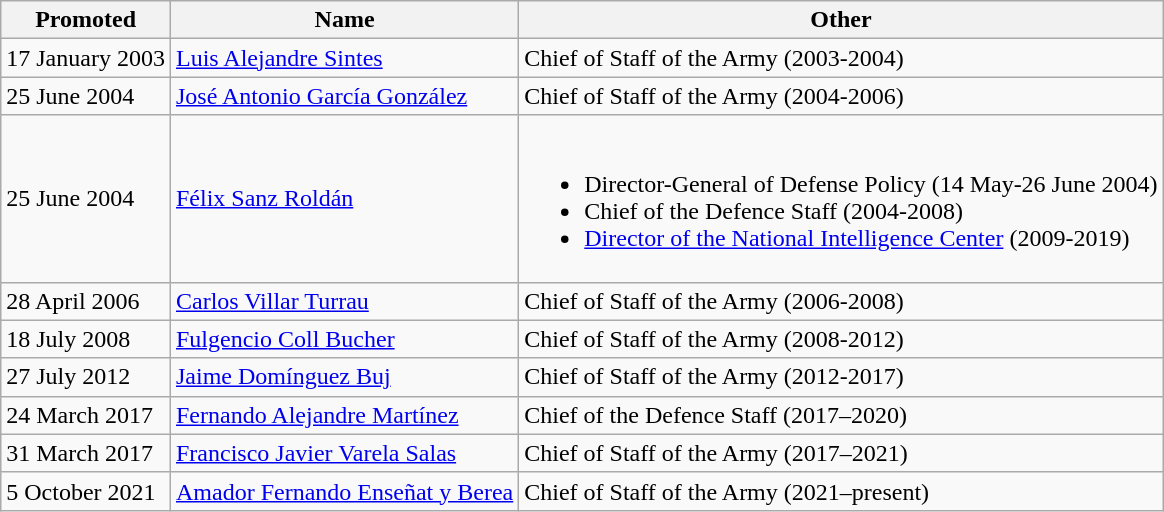<table class="wikitable">
<tr>
<th>Promoted</th>
<th>Name</th>
<th>Other</th>
</tr>
<tr>
<td>17 January 2003</td>
<td><a href='#'>Luis Alejandre Sintes</a></td>
<td>Chief of Staff of the Army (2003-2004)</td>
</tr>
<tr>
<td>25 June 2004</td>
<td><a href='#'>José Antonio García González</a></td>
<td>Chief of Staff of the Army (2004-2006)</td>
</tr>
<tr>
<td>25 June 2004</td>
<td><a href='#'>Félix Sanz Roldán</a></td>
<td><br><ul><li>Director-General of Defense Policy (14 May-26 June 2004)</li><li>Chief of the Defence Staff (2004-2008)</li><li><a href='#'>Director of the National Intelligence Center</a> (2009-2019)</li></ul></td>
</tr>
<tr>
<td>28 April 2006</td>
<td><a href='#'>Carlos Villar Turrau</a></td>
<td>Chief of Staff of the Army (2006-2008)</td>
</tr>
<tr>
<td>18 July 2008</td>
<td><a href='#'>Fulgencio Coll Bucher</a></td>
<td>Chief of Staff of the Army (2008-2012)</td>
</tr>
<tr>
<td>27 July 2012</td>
<td><a href='#'>Jaime Domínguez Buj</a></td>
<td>Chief of Staff of the Army (2012-2017)</td>
</tr>
<tr>
<td>24 March 2017</td>
<td><a href='#'>Fernando Alejandre Martínez</a></td>
<td>Chief of the Defence Staff (2017–2020)</td>
</tr>
<tr>
<td>31 March 2017</td>
<td><a href='#'>Francisco Javier Varela Salas</a></td>
<td>Chief of Staff of the Army (2017–2021)</td>
</tr>
<tr>
<td>5 October 2021</td>
<td><a href='#'>Amador Fernando Enseñat y Berea</a></td>
<td>Chief of Staff of the Army (2021–present)</td>
</tr>
</table>
